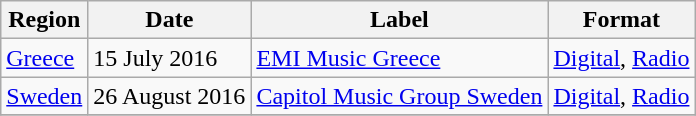<table class="sortable wikitable">
<tr>
<th>Region</th>
<th>Date</th>
<th>Label</th>
<th>Format</th>
</tr>
<tr>
<td><a href='#'>Greece</a></td>
<td rowspan="1">15 July 2016</td>
<td rowspan="1"><a href='#'>EMI Music Greece</a></td>
<td><a href='#'>Digital</a>, <a href='#'>Radio</a></td>
</tr>
<tr>
<td><a href='#'>Sweden</a></td>
<td rowspan="1">26 August 2016</td>
<td rowspan="1"><a href='#'>Capitol Music Group Sweden</a></td>
<td><a href='#'>Digital</a>, <a href='#'>Radio</a></td>
</tr>
<tr>
</tr>
</table>
